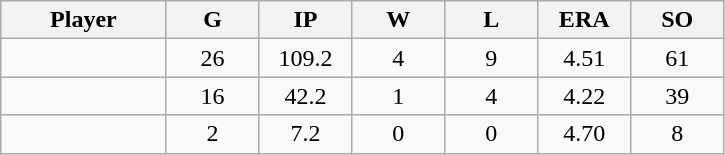<table class="wikitable sortable">
<tr>
<th bgcolor="#DDDDFF" width="16%">Player</th>
<th bgcolor="#DDDDFF" width="9%">G</th>
<th bgcolor="#DDDDFF" width="9%">IP</th>
<th bgcolor="#DDDDFF" width="9%">W</th>
<th bgcolor="#DDDDFF" width="9%">L</th>
<th bgcolor="#DDDDFF" width="9%">ERA</th>
<th bgcolor="#DDDDFF" width="9%">SO</th>
</tr>
<tr align="center">
<td></td>
<td>26</td>
<td>109.2</td>
<td>4</td>
<td>9</td>
<td>4.51</td>
<td>61</td>
</tr>
<tr align="center">
<td></td>
<td>16</td>
<td>42.2</td>
<td>1</td>
<td>4</td>
<td>4.22</td>
<td>39</td>
</tr>
<tr align="center">
<td></td>
<td>2</td>
<td>7.2</td>
<td>0</td>
<td>0</td>
<td>4.70</td>
<td>8</td>
</tr>
</table>
